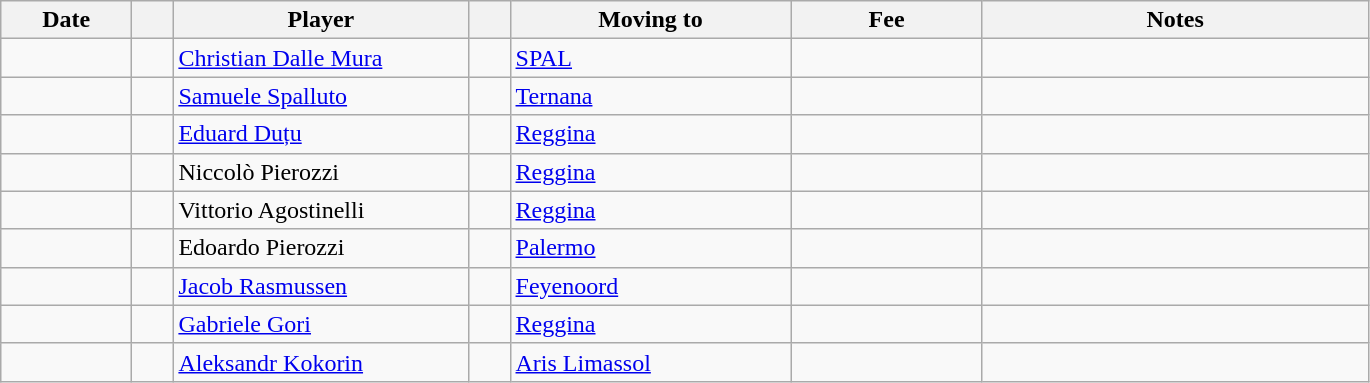<table class="wikitable sortable">
<tr>
<th style="width:80px;">Date</th>
<th style="width:20px;"></th>
<th style="width:190px;">Player</th>
<th style="width:20px;"></th>
<th style="width:180px;">Moving to</th>
<th style="width:120px;" class="unsortable">Fee</th>
<th style="width:250px;" class="unsortable">Notes</th>
</tr>
<tr>
<td></td>
<td align="center"></td>
<td> <a href='#'>Christian Dalle Mura</a></td>
<td align="center"></td>
<td> <a href='#'>SPAL</a></td>
<td align="center"></td>
<td align="center"></td>
</tr>
<tr>
<td></td>
<td align="center"></td>
<td> <a href='#'>Samuele Spalluto</a></td>
<td align="center"></td>
<td> <a href='#'>Ternana</a></td>
<td align="center"></td>
<td align="center"></td>
</tr>
<tr>
<td></td>
<td align="center"></td>
<td> <a href='#'>Eduard Duțu</a></td>
<td align="center"></td>
<td> <a href='#'>Reggina</a></td>
<td align="center"></td>
<td align="center"></td>
</tr>
<tr>
<td></td>
<td align="center"></td>
<td> Niccolò Pierozzi</td>
<td align="center"></td>
<td> <a href='#'>Reggina</a></td>
<td align="center"></td>
<td align="center"></td>
</tr>
<tr>
<td></td>
<td align="center"></td>
<td> Vittorio Agostinelli</td>
<td align="center"></td>
<td> <a href='#'>Reggina</a></td>
<td align="center"></td>
<td align="center"></td>
</tr>
<tr>
<td></td>
<td align="center"></td>
<td> Edoardo Pierozzi</td>
<td align="center"></td>
<td> <a href='#'>Palermo</a></td>
<td align="center"></td>
<td align="center"></td>
</tr>
<tr>
<td></td>
<td align="center"></td>
<td> <a href='#'>Jacob Rasmussen</a></td>
<td align="center"></td>
<td> <a href='#'>Feyenoord</a></td>
<td align="center"></td>
<td align="center"></td>
</tr>
<tr>
<td></td>
<td align="center"></td>
<td> <a href='#'>Gabriele Gori</a></td>
<td align="center"></td>
<td> <a href='#'>Reggina</a></td>
<td align="center"></td>
<td align="center"></td>
</tr>
<tr>
<td></td>
<td align="center"></td>
<td> <a href='#'>Aleksandr Kokorin</a></td>
<td align="center"></td>
<td> <a href='#'>Aris Limassol</a></td>
<td align="center"></td>
<td align="center"></td>
</tr>
</table>
